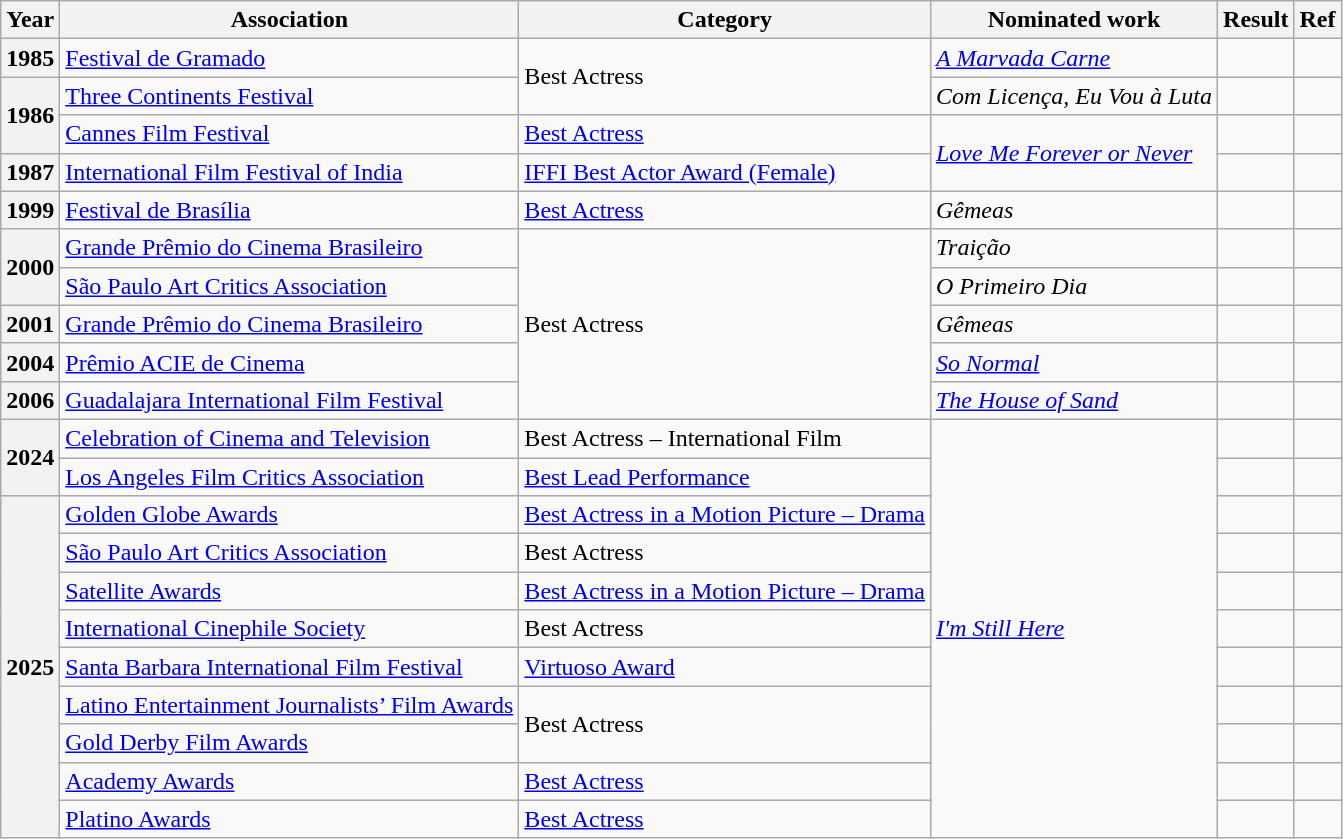<table class="wikitable">
<tr>
<th>Year</th>
<th>Association</th>
<th>Category</th>
<th>Nominated work</th>
<th>Result</th>
<th>Ref</th>
</tr>
<tr>
<th>1985</th>
<td><a href='#'>Festival de Gramado</a></td>
<td rowspan="2">Best Actress</td>
<td><em><a href='#'>A Marvada Carne</a></em></td>
<td></td>
<td></td>
</tr>
<tr>
<th rowspan="2">1986</th>
<td><a href='#'>Three Continents Festival</a></td>
<td><em>Com Licença, Eu Vou à Luta</em></td>
<td></td>
<td></td>
</tr>
<tr>
<td><a href='#'>Cannes Film Festival</a></td>
<td><a href='#'>Best Actress</a></td>
<td rowspan="2"><em><a href='#'>Love Me Forever or Never</a></em></td>
<td></td>
<td></td>
</tr>
<tr>
<th>1987</th>
<td><a href='#'>International Film Festival of India</a></td>
<td><a href='#'>IFFI Best Actor Award (Female)</a></td>
<td></td>
<td></td>
</tr>
<tr>
<th>1999</th>
<td><a href='#'>Festival de Brasília</a></td>
<td><a href='#'>Best Actress</a></td>
<td><em>Gêmeas</em></td>
<td></td>
<td></td>
</tr>
<tr>
<th rowspan="2">2000</th>
<td><a href='#'>Grande Prêmio do Cinema Brasileiro</a></td>
<td rowspan=5">Best Actress</td>
<td><em>Traição</em></td>
<td></td>
<td></td>
</tr>
<tr>
<td><a href='#'>São Paulo Art Critics Association</a></td>
<td><em>O Primeiro Dia</em></td>
<td></td>
<td></td>
</tr>
<tr>
<th>2001</th>
<td><a href='#'>Grande Prêmio do Cinema Brasileiro</a></td>
<td><em>Gêmeas</em></td>
<td></td>
<td></td>
</tr>
<tr>
<th>2004</th>
<td><a href='#'>Prêmio ACIE de Cinema</a></td>
<td><em><a href='#'>So Normal</a></em></td>
<td></td>
<td></td>
</tr>
<tr>
<th>2006</th>
<td><a href='#'>Guadalajara International Film Festival</a></td>
<td><em><a href='#'>The House of Sand</a></em></td>
<td></td>
<td></td>
</tr>
<tr>
<th rowspan="2">2024</th>
<td><a href='#'>Celebration of Cinema and Television</a></td>
<td>Best Actress – International Film</td>
<td rowspan="11"><em><a href='#'>I'm Still Here</a></em></td>
<td></td>
<td></td>
</tr>
<tr>
<td><a href='#'>Los Angeles Film Critics Association</a></td>
<td><a href='#'>Best Lead Performance</a></td>
<td></td>
<td></td>
</tr>
<tr>
<th rowspan="9">2025</th>
<td><a href='#'>Golden Globe Awards</a></td>
<td><a href='#'>Best Actress in a Motion Picture – Drama</a></td>
<td></td>
<td></td>
</tr>
<tr>
<td><a href='#'>São Paulo Art Critics Association</a></td>
<td>Best Actress</td>
<td></td>
<td></td>
</tr>
<tr>
<td><a href='#'>Satellite Awards</a></td>
<td><a href='#'>Best Actress in a Motion Picture – Drama</a></td>
<td></td>
<td></td>
</tr>
<tr>
<td><a href='#'>International Cinephile Society</a></td>
<td>Best Actress</td>
<td></td>
<td></td>
</tr>
<tr>
<td><a href='#'>Santa Barbara International Film Festival</a></td>
<td><a href='#'>Virtuoso Award</a></td>
<td></td>
<td></td>
</tr>
<tr>
<td><a href='#'>Latino Entertainment Journalists’ Film Awards</a></td>
<td rowspan=2">Best Actress</td>
<td></td>
<td></td>
</tr>
<tr>
<td><a href='#'>Gold Derby Film Awards</a></td>
<td></td>
<td></td>
</tr>
<tr>
<td><a href='#'>Academy Awards</a></td>
<td><a href='#'>Best Actress</a></td>
<td></td>
<td></td>
</tr>
<tr>
<td><a href='#'>Platino Awards</a></td>
<td><a href='#'>Best Actress</a></td>
<td></td>
<td></td>
</tr>
</table>
